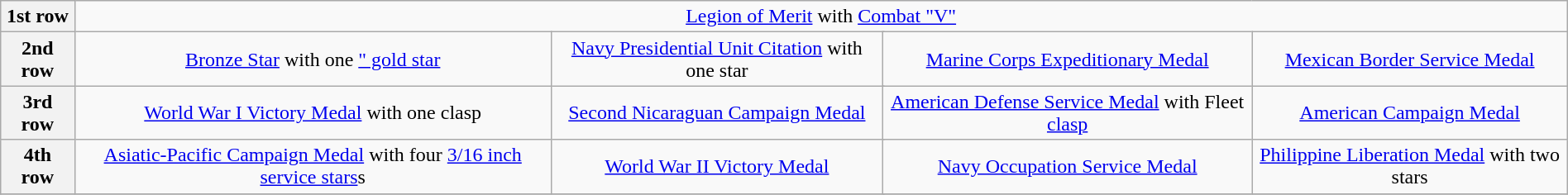<table class="wikitable" style="margin:1em auto; text-align:center;">
<tr>
<th>1st row</th>
<td colspan="14"><a href='#'>Legion of Merit</a> with <a href='#'>Combat "V"</a></td>
</tr>
<tr>
<th>2nd row</th>
<td colspan="4"><a href='#'>Bronze Star</a> with one <a href='#'>" gold star</a></td>
<td colspan="4"><a href='#'>Navy Presidential Unit Citation</a> with one star</td>
<td colspan="4"><a href='#'>Marine Corps Expeditionary Medal</a></td>
<td colspan="4"><a href='#'>Mexican Border Service Medal</a></td>
</tr>
<tr>
<th>3rd row</th>
<td colspan="4"><a href='#'>World War I Victory Medal</a> with one clasp</td>
<td colspan="4"><a href='#'>Second Nicaraguan Campaign Medal</a></td>
<td colspan="4"><a href='#'>American Defense Service Medal</a> with Fleet <a href='#'>clasp</a></td>
<td colspan="4"><a href='#'>American Campaign Medal</a></td>
</tr>
<tr>
<th>4th row</th>
<td colspan="4"><a href='#'>Asiatic-Pacific Campaign Medal</a> with four <a href='#'>3/16 inch service stars</a>s</td>
<td colspan="4"><a href='#'>World War II Victory Medal</a></td>
<td colspan="4"><a href='#'>Navy Occupation Service Medal</a></td>
<td colspan="4"><a href='#'>Philippine Liberation Medal</a> with two stars</td>
</tr>
<tr>
</tr>
</table>
